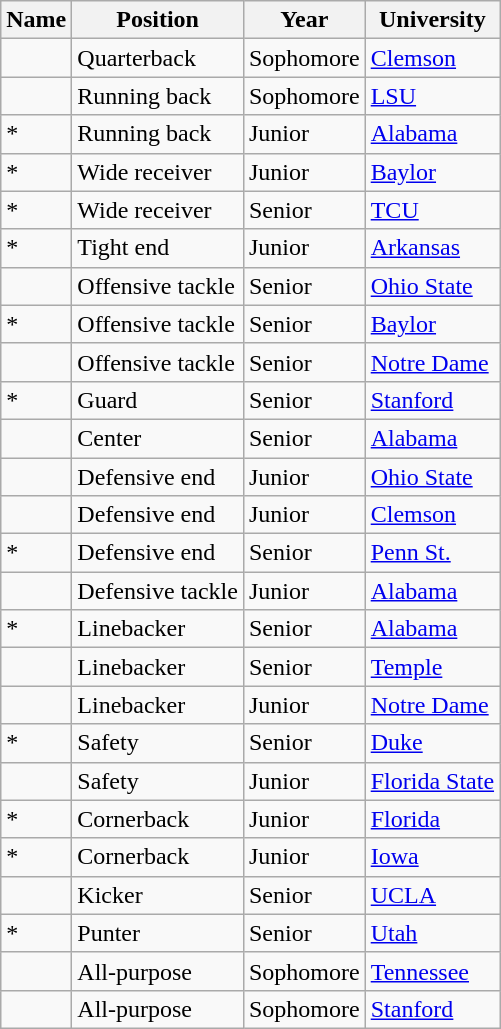<table class="wikitable sortable">
<tr>
<th>Name</th>
<th>Position</th>
<th>Year</th>
<th>University</th>
</tr>
<tr>
<td></td>
<td>Quarterback</td>
<td>Sophomore</td>
<td><a href='#'>Clemson</a></td>
</tr>
<tr>
<td></td>
<td>Running back</td>
<td>Sophomore</td>
<td><a href='#'>LSU</a></td>
</tr>
<tr>
<td>*</td>
<td>Running back</td>
<td>Junior</td>
<td><a href='#'>Alabama</a></td>
</tr>
<tr>
<td>*</td>
<td>Wide receiver</td>
<td>Junior</td>
<td><a href='#'>Baylor</a></td>
</tr>
<tr>
<td>*</td>
<td>Wide receiver</td>
<td>Senior</td>
<td><a href='#'>TCU</a></td>
</tr>
<tr>
<td>*</td>
<td>Tight end</td>
<td>Junior</td>
<td><a href='#'>Arkansas</a></td>
</tr>
<tr>
<td></td>
<td>Offensive tackle</td>
<td>Senior</td>
<td><a href='#'>Ohio State</a></td>
</tr>
<tr>
<td>*</td>
<td>Offensive tackle</td>
<td>Senior</td>
<td><a href='#'>Baylor</a></td>
</tr>
<tr>
<td></td>
<td>Offensive tackle</td>
<td>Senior</td>
<td><a href='#'>Notre Dame</a></td>
</tr>
<tr>
<td>*</td>
<td>Guard</td>
<td>Senior</td>
<td><a href='#'>Stanford</a></td>
</tr>
<tr>
<td></td>
<td>Center</td>
<td>Senior</td>
<td><a href='#'>Alabama</a></td>
</tr>
<tr>
<td></td>
<td>Defensive end</td>
<td>Junior</td>
<td><a href='#'>Ohio State</a></td>
</tr>
<tr>
<td></td>
<td>Defensive end</td>
<td>Junior</td>
<td><a href='#'>Clemson</a></td>
</tr>
<tr>
<td>*</td>
<td>Defensive end</td>
<td>Senior</td>
<td><a href='#'>Penn St.</a></td>
</tr>
<tr>
<td></td>
<td>Defensive tackle</td>
<td>Junior</td>
<td><a href='#'>Alabama</a></td>
</tr>
<tr>
<td>*</td>
<td>Linebacker</td>
<td>Senior</td>
<td><a href='#'>Alabama</a></td>
</tr>
<tr>
<td></td>
<td>Linebacker</td>
<td>Senior</td>
<td><a href='#'>Temple</a></td>
</tr>
<tr>
<td></td>
<td>Linebacker</td>
<td>Junior</td>
<td><a href='#'>Notre Dame</a></td>
</tr>
<tr>
<td>*</td>
<td>Safety</td>
<td>Senior</td>
<td><a href='#'>Duke</a></td>
</tr>
<tr>
<td></td>
<td>Safety</td>
<td>Junior</td>
<td><a href='#'>Florida State</a></td>
</tr>
<tr>
<td>*</td>
<td>Cornerback</td>
<td>Junior</td>
<td><a href='#'>Florida</a></td>
</tr>
<tr>
<td>*</td>
<td>Cornerback</td>
<td>Junior</td>
<td><a href='#'>Iowa</a></td>
</tr>
<tr>
<td></td>
<td>Kicker</td>
<td>Senior</td>
<td><a href='#'>UCLA</a></td>
</tr>
<tr>
<td>*</td>
<td>Punter</td>
<td>Senior</td>
<td><a href='#'>Utah</a></td>
</tr>
<tr>
<td></td>
<td>All-purpose</td>
<td>Sophomore</td>
<td><a href='#'>Tennessee</a></td>
</tr>
<tr>
<td></td>
<td>All-purpose</td>
<td>Sophomore</td>
<td><a href='#'>Stanford</a></td>
</tr>
</table>
